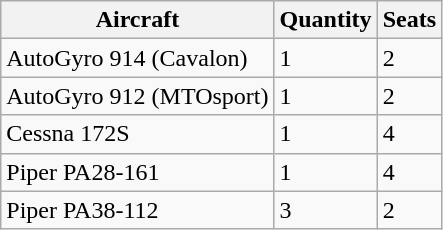<table class="wikitable">
<tr>
<th>Aircraft</th>
<th>Quantity</th>
<th>Seats</th>
</tr>
<tr>
<td>AutoGyro 914 (Cavalon)</td>
<td>1</td>
<td>2</td>
</tr>
<tr>
<td>AutoGyro 912 (MTOsport)</td>
<td>1</td>
<td>2</td>
</tr>
<tr>
<td>Cessna 172S</td>
<td>1</td>
<td>4</td>
</tr>
<tr>
<td>Piper PA28-161</td>
<td>1</td>
<td>4</td>
</tr>
<tr>
<td>Piper PA38-112</td>
<td>3</td>
<td>2</td>
</tr>
</table>
